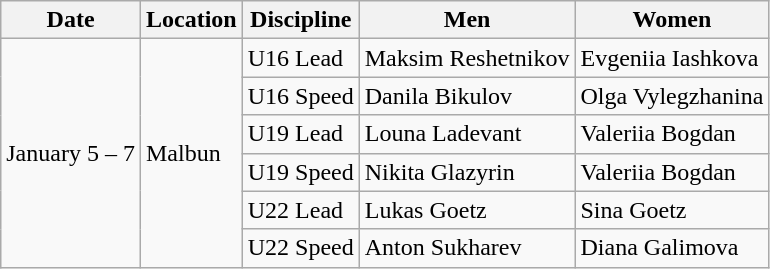<table class="wikitable">
<tr>
<th>Date</th>
<th>Location</th>
<th>Discipline</th>
<th>Men</th>
<th>Women</th>
</tr>
<tr>
<td rowspan="6">January 5 – 7</td>
<td rowspan="6"> Malbun</td>
<td>U16 Lead</td>
<td> Maksim Reshetnikov</td>
<td> Evgeniia Iashkova</td>
</tr>
<tr>
<td>U16 Speed</td>
<td> Danila Bikulov</td>
<td> Olga Vylegzhanina</td>
</tr>
<tr>
<td>U19 Lead</td>
<td> Louna Ladevant</td>
<td> Valeriia Bogdan</td>
</tr>
<tr>
<td>U19 Speed</td>
<td> Nikita Glazyrin</td>
<td> Valeriia Bogdan</td>
</tr>
<tr>
<td>U22 Lead</td>
<td> Lukas Goetz</td>
<td> Sina Goetz</td>
</tr>
<tr>
<td>U22 Speed</td>
<td> Anton Sukharev</td>
<td> Diana Galimova</td>
</tr>
</table>
